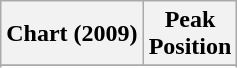<table class="wikitable">
<tr>
<th align="left">Chart (2009)</th>
<th align="left">Peak<br>Position</th>
</tr>
<tr>
</tr>
<tr>
</tr>
</table>
